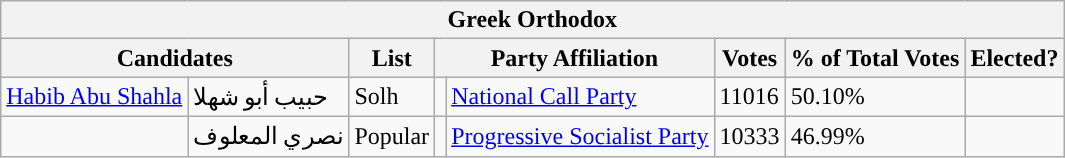<table class="wikitable sortable">
<tr>
<th colspan="8">Greek Orthodox</th>
</tr>
<tr>
<th colspan="2">Candidates</th>
<th>List</th>
<th colspan="2">Party Affiliation</th>
<th>Votes</th>
<th>% of Total Votes</th>
<th>Elected?</th>
</tr>
<tr>
<td><a href='#'>Habib Abu Shahla</a></td>
<td>حبيب أبو شهلا</td>
<td>Solh</td>
<td style="background: "></td>
<td><a href='#'>National Call Party</a></td>
<td>11016</td>
<td>50.10%</td>
<td></td>
</tr>
<tr>
<td></td>
<td>نصري المعلوف</td>
<td>Popular</td>
<td style="background: "></td>
<td><a href='#'>Progressive Socialist Party</a></td>
<td>10333</td>
<td>46.99%</td>
<td></td>
</tr>
</table>
